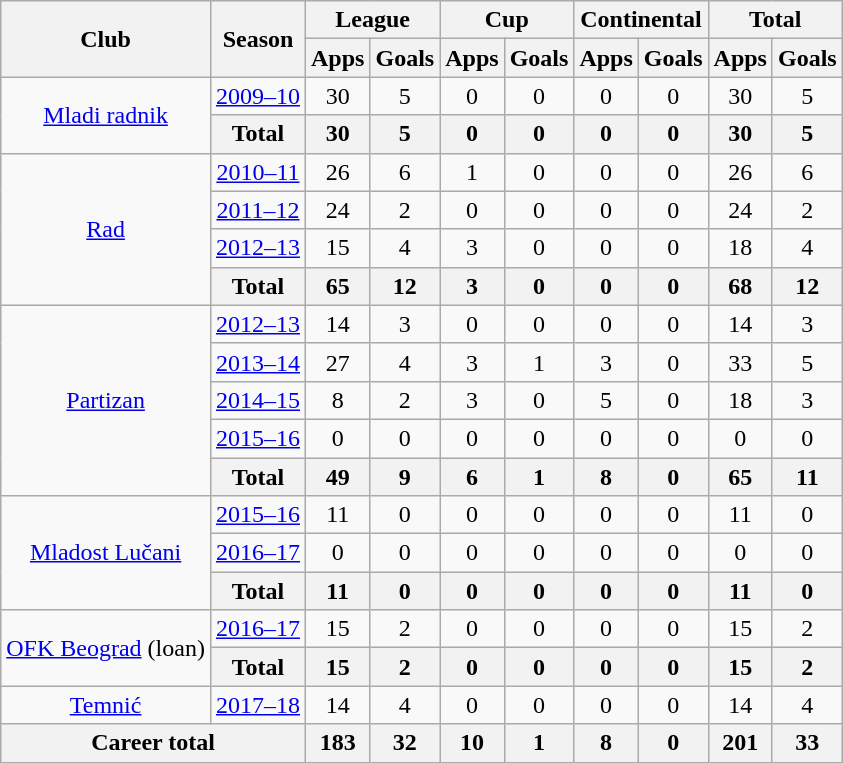<table class="wikitable" style="text-align:center">
<tr>
<th rowspan="2">Club</th>
<th rowspan="2">Season</th>
<th colspan="2">League</th>
<th colspan="2">Cup</th>
<th colspan="2">Continental</th>
<th colspan="2">Total</th>
</tr>
<tr>
<th>Apps</th>
<th>Goals</th>
<th>Apps</th>
<th>Goals</th>
<th>Apps</th>
<th>Goals</th>
<th>Apps</th>
<th>Goals</th>
</tr>
<tr>
<td rowspan="2"><a href='#'>Mladi radnik</a></td>
<td><a href='#'>2009–10</a></td>
<td>30</td>
<td>5</td>
<td>0</td>
<td>0</td>
<td>0</td>
<td>0</td>
<td>30</td>
<td>5</td>
</tr>
<tr>
<th>Total</th>
<th>30</th>
<th>5</th>
<th>0</th>
<th>0</th>
<th>0</th>
<th>0</th>
<th>30</th>
<th>5</th>
</tr>
<tr>
<td rowspan="4"><a href='#'>Rad</a></td>
<td><a href='#'>2010–11</a></td>
<td>26</td>
<td>6</td>
<td>1</td>
<td>0</td>
<td>0</td>
<td>0</td>
<td>26</td>
<td>6</td>
</tr>
<tr>
<td><a href='#'>2011–12</a></td>
<td>24</td>
<td>2</td>
<td>0</td>
<td>0</td>
<td>0</td>
<td>0</td>
<td>24</td>
<td>2</td>
</tr>
<tr>
<td><a href='#'>2012–13</a></td>
<td>15</td>
<td>4</td>
<td>3</td>
<td>0</td>
<td>0</td>
<td>0</td>
<td>18</td>
<td>4</td>
</tr>
<tr>
<th>Total</th>
<th>65</th>
<th>12</th>
<th>3</th>
<th>0</th>
<th>0</th>
<th>0</th>
<th>68</th>
<th>12</th>
</tr>
<tr>
<td rowspan="5"><a href='#'>Partizan</a></td>
<td><a href='#'>2012–13</a></td>
<td>14</td>
<td>3</td>
<td>0</td>
<td>0</td>
<td>0</td>
<td>0</td>
<td>14</td>
<td>3</td>
</tr>
<tr>
<td><a href='#'>2013–14</a></td>
<td>27</td>
<td>4</td>
<td>3</td>
<td>1</td>
<td>3</td>
<td>0</td>
<td>33</td>
<td>5</td>
</tr>
<tr>
<td><a href='#'>2014–15</a></td>
<td>8</td>
<td>2</td>
<td>3</td>
<td>0</td>
<td>5</td>
<td>0</td>
<td>18</td>
<td>3</td>
</tr>
<tr>
<td><a href='#'>2015–16</a></td>
<td>0</td>
<td>0</td>
<td>0</td>
<td>0</td>
<td>0</td>
<td>0</td>
<td>0</td>
<td>0</td>
</tr>
<tr>
<th>Total</th>
<th>49</th>
<th>9</th>
<th>6</th>
<th>1</th>
<th>8</th>
<th>0</th>
<th>65</th>
<th>11</th>
</tr>
<tr>
<td rowspan="3"><a href='#'>Mladost Lučani</a></td>
<td><a href='#'>2015–16</a></td>
<td>11</td>
<td>0</td>
<td>0</td>
<td>0</td>
<td>0</td>
<td>0</td>
<td>11</td>
<td>0</td>
</tr>
<tr>
<td><a href='#'>2016–17</a></td>
<td>0</td>
<td>0</td>
<td>0</td>
<td>0</td>
<td>0</td>
<td>0</td>
<td>0</td>
<td>0</td>
</tr>
<tr>
<th>Total</th>
<th>11</th>
<th>0</th>
<th>0</th>
<th>0</th>
<th>0</th>
<th>0</th>
<th>11</th>
<th>0</th>
</tr>
<tr>
<td rowspan="2"><a href='#'>OFK Beograd</a> (loan)</td>
<td><a href='#'>2016–17</a></td>
<td>15</td>
<td>2</td>
<td>0</td>
<td>0</td>
<td>0</td>
<td>0</td>
<td>15</td>
<td>2</td>
</tr>
<tr>
<th>Total</th>
<th>15</th>
<th>2</th>
<th>0</th>
<th>0</th>
<th>0</th>
<th>0</th>
<th>15</th>
<th>2</th>
</tr>
<tr>
<td><a href='#'>Temnić</a></td>
<td><a href='#'>2017–18</a></td>
<td>14</td>
<td>4</td>
<td>0</td>
<td>0</td>
<td>0</td>
<td>0</td>
<td>14</td>
<td>4</td>
</tr>
<tr>
<th colspan="2">Career total</th>
<th>183</th>
<th>32</th>
<th>10</th>
<th>1</th>
<th>8</th>
<th>0</th>
<th>201</th>
<th>33</th>
</tr>
</table>
